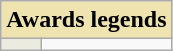<table class="wikitable">
<tr>
<th colspan="2" style="background-color:#EFE4B0;">Awards legends</th>
</tr>
<tr>
<td style="background-color:#EBEBE0;width:20px;"></td>
<td></td>
</tr>
</table>
